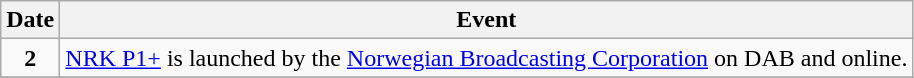<table class="wikitable">
<tr>
<th>Date</th>
<th>Event</th>
</tr>
<tr>
<td style="text-align:center;"><strong>2</strong></td>
<td><a href='#'>NRK P1+</a> is launched by the <a href='#'>Norwegian Broadcasting Corporation</a> on DAB and online.</td>
</tr>
<tr>
</tr>
</table>
